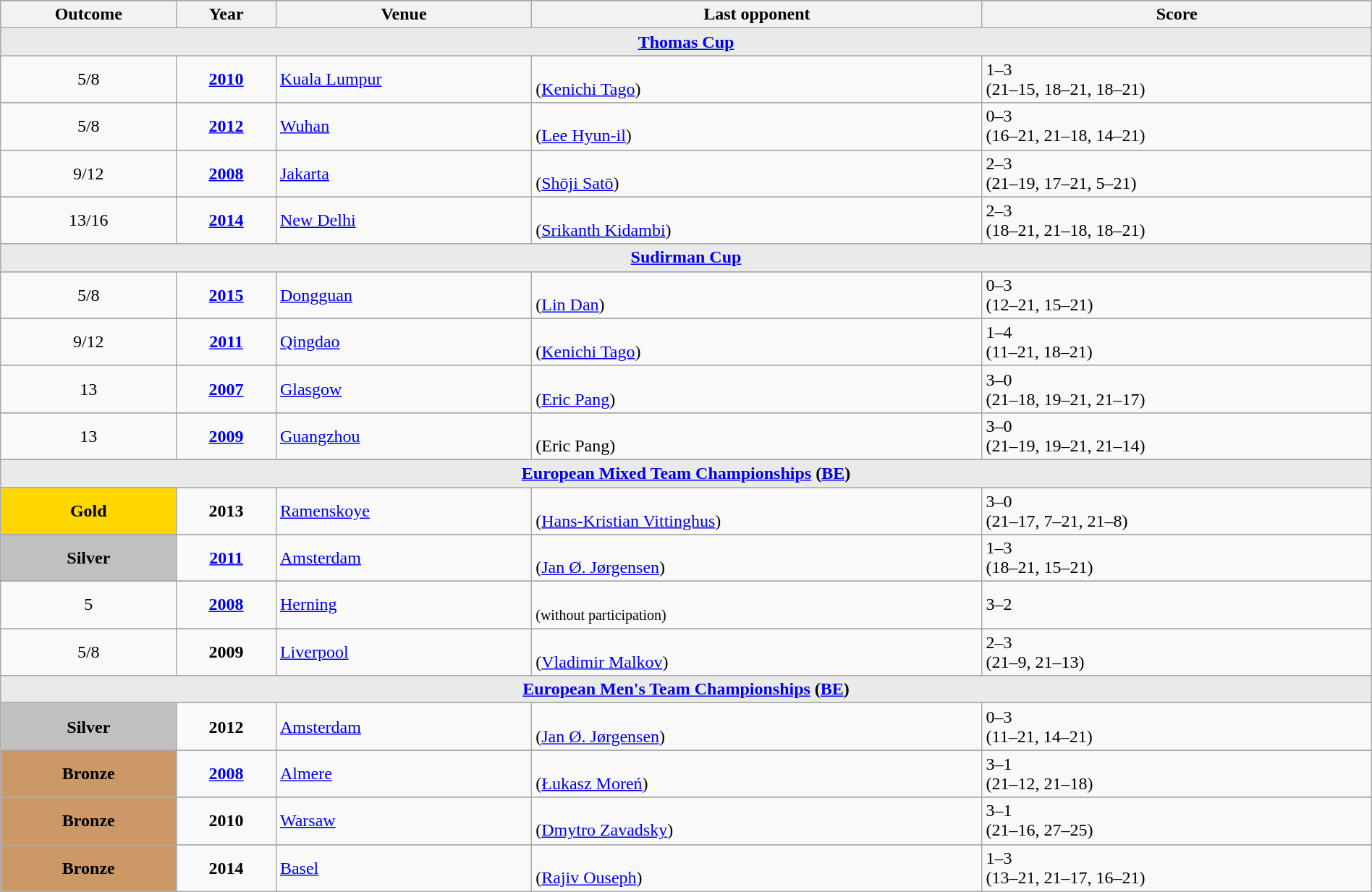<table class="wikitable" style="width:100%">
<tr align="center" style="font-size:100%;">
</tr>
<tr>
<th>Outcome</th>
<th>Year</th>
<th>Venue</th>
<th>Last opponent</th>
<th>Score</th>
</tr>
<tr bgcolor="EAEAEA">
<td colspan=7 align=center><strong><a href='#'>Thomas Cup</a></strong></td>
</tr>
<tr>
</tr>
<tr align="center">
<td>5/8</td>
<td><strong><a href='#'>2010</a></strong></td>
<td align="left"> <a href='#'>Kuala Lumpur</a></td>
<td align="left"> <br> (<a href='#'>Kenichi Tago</a>)</td>
<td align="left">1–3 <br> (21–15, 18–21, 18–21)</td>
</tr>
<tr>
</tr>
<tr align="center">
<td>5/8</td>
<td><strong><a href='#'>2012</a></strong></td>
<td align="left"> <a href='#'>Wuhan</a></td>
<td align="left"> <br> (<a href='#'>Lee Hyun-il</a>)</td>
<td align="left">0–3 <br> (16–21, 21–18, 14–21)</td>
</tr>
<tr>
</tr>
<tr align="center">
<td>9/12</td>
<td><strong><a href='#'>2008</a></strong></td>
<td align="left"> <a href='#'>Jakarta</a></td>
<td align="left"> <br> (<a href='#'>Shōji Satō</a>)</td>
<td align="left">2–3 <br> (21–19, 17–21, 5–21)</td>
</tr>
<tr>
</tr>
<tr align="center">
<td>13/16</td>
<td><strong><a href='#'>2014</a></strong></td>
<td align="left"> <a href='#'>New Delhi</a></td>
<td align="left"> <br> (<a href='#'>Srikanth Kidambi</a>)</td>
<td align="left">2–3 <br> (18–21, 21–18, 18–21)</td>
</tr>
<tr>
</tr>
<tr bgcolor="EAEAEA">
<td colspan=7 align=center><strong><a href='#'>Sudirman Cup</a></strong></td>
</tr>
<tr>
</tr>
<tr align="center">
<td>5/8</td>
<td><strong><a href='#'>2015</a></strong></td>
<td align="left"> <a href='#'>Dongguan</a></td>
<td align="left"> <br> (<a href='#'>Lin Dan</a>)</td>
<td align="left">0–3 <br> (12–21, 15–21)</td>
</tr>
<tr>
</tr>
<tr align="center">
<td>9/12</td>
<td><strong><a href='#'>2011</a></strong></td>
<td align="left"> <a href='#'>Qingdao</a></td>
<td align="left"> <br> (<a href='#'>Kenichi Tago</a>)</td>
<td align="left">1–4 <br> (11–21, 18–21)</td>
</tr>
<tr>
</tr>
<tr align="center">
<td>13</td>
<td><strong><a href='#'>2007</a></strong></td>
<td align="left"> <a href='#'>Glasgow</a></td>
<td align="left"> <br> (<a href='#'>Eric Pang</a>)</td>
<td align="left">3–0 <br> (21–18, 19–21, 21–17)</td>
</tr>
<tr>
</tr>
<tr align="center">
<td>13</td>
<td><strong><a href='#'>2009</a></strong></td>
<td align="left"> <a href='#'>Guangzhou</a></td>
<td align="left"> <br> (Eric Pang)</td>
<td align="left">3–0 <br> (21–19, 19–21, 21–14)</td>
</tr>
<tr>
</tr>
<tr bgcolor="EAEAEA">
<td colspan=7 align=center><strong><a href='#'>European Mixed Team Championships</a> (<a href='#'>BE</a>)</strong></td>
</tr>
<tr>
</tr>
<tr align="center">
<td bgcolor="FFD700"><strong>Gold</strong></td>
<td><strong>2013</strong></td>
<td align="left"> <a href='#'>Ramenskoye</a></td>
<td align="left"> <br> (<a href='#'>Hans-Kristian Vittinghus</a>)</td>
<td align="left">3–0 <br> (21–17, 7–21, 21–8)</td>
</tr>
<tr>
</tr>
<tr align="center">
<td bgcolor="C0C0C0"><strong>Silver</strong></td>
<td><strong><a href='#'>2011</a></strong></td>
<td align="left"> <a href='#'>Amsterdam</a></td>
<td align="left"> <br> (<a href='#'>Jan Ø. Jørgensen</a>)</td>
<td align="left">1–3 <br> (18–21, 15–21)</td>
</tr>
<tr>
</tr>
<tr align="center">
<td>5</td>
<td><strong><a href='#'>2008</a></strong></td>
<td align="left"> <a href='#'>Herning</a></td>
<td align="left"> <br> <small>(without participation)</small></td>
<td align="left">3–2</td>
</tr>
<tr>
</tr>
<tr align="center">
<td>5/8</td>
<td><strong>2009</strong></td>
<td align="left"> <a href='#'>Liverpool</a></td>
<td align="left"> <br> (<a href='#'>Vladimir Malkov</a>)</td>
<td align="left">2–3 <br> (21–9, 21–13)</td>
</tr>
<tr>
</tr>
<tr bgcolor="EAEAEA">
<td colspan=7 align=center><strong><a href='#'>European Men's Team Championships</a> (<a href='#'>BE</a>)</strong></td>
</tr>
<tr>
</tr>
<tr align="center">
<td bgcolor="C0C0C0"><strong>Silver</strong></td>
<td><strong>2012</strong></td>
<td align="left"> <a href='#'>Amsterdam</a></td>
<td align="left"> <br> (<a href='#'>Jan Ø. Jørgensen</a>)</td>
<td align="left">0–3 <br> (11–21, 14–21)</td>
</tr>
<tr>
</tr>
<tr align="center">
<td bgcolor="CC9966"><strong>Bronze</strong></td>
<td><strong><a href='#'>2008</a></strong></td>
<td align="left"> <a href='#'>Almere</a></td>
<td align="left"> <br> (<a href='#'>Łukasz Moreń</a>)</td>
<td align="left">3–1 <br> (21–12, 21–18)</td>
</tr>
<tr>
</tr>
<tr align="center">
<td bgcolor="CC9966"><strong>Bronze</strong></td>
<td><strong>2010</strong></td>
<td align="left"> <a href='#'>Warsaw</a></td>
<td align="left"> <br> (<a href='#'>Dmytro Zavadsky</a>)</td>
<td align="left">3–1 <br> (21–16, 27–25)</td>
</tr>
<tr>
</tr>
<tr align="center">
<td bgcolor="CC9966"><strong>Bronze</strong></td>
<td><strong>2014</strong></td>
<td align="left"> <a href='#'>Basel</a></td>
<td align="left"> <br> (<a href='#'>Rajiv Ouseph</a>)</td>
<td align="left">1–3 <br> (13–21, 21–17, 16–21)</td>
</tr>
</table>
